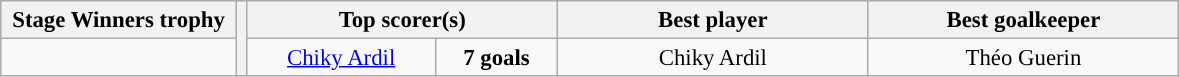<table class="wikitable" style="text-align: center; font-size: 95%;">
<tr>
<th width=150>Stage Winners trophy</th>
<th rowspan=2></th>
<th width=200 colspan=2>Top scorer(s)</th>
<th width=200>Best player</th>
<th width=200>Best goalkeeper</th>
</tr>
<tr align=center style="background:">
<td style="text-align:center;"></td>
<td> <a href='#'>Chiky Ardil</a></td>
<td><strong>7 goals</strong></td>
<td> Chiky Ardil</td>
<td> Théo Guerin</td>
</tr>
</table>
